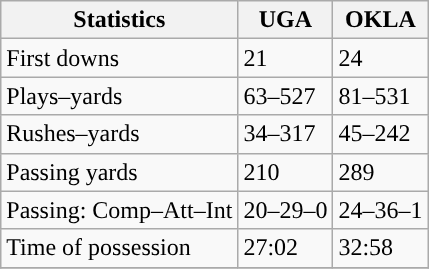<table class="wikitable">
<tr>
<th>Statistics</th>
<th>UGA</th>
<th>OKLA</th>
</tr>
<tr>
<td>First downs</td>
<td>21</td>
<td>24</td>
</tr>
<tr>
<td>Plays–yards</td>
<td>63–527</td>
<td>81–531</td>
</tr>
<tr>
<td>Rushes–yards</td>
<td>34–317</td>
<td>45–242</td>
</tr>
<tr>
<td>Passing yards</td>
<td>210</td>
<td>289</td>
</tr>
<tr>
<td>Passing: Comp–Att–Int</td>
<td>20–29–0</td>
<td>24–36–1</td>
</tr>
<tr>
<td>Time of possession</td>
<td>27:02</td>
<td>32:58</td>
</tr>
<tr>
</tr>
</table>
